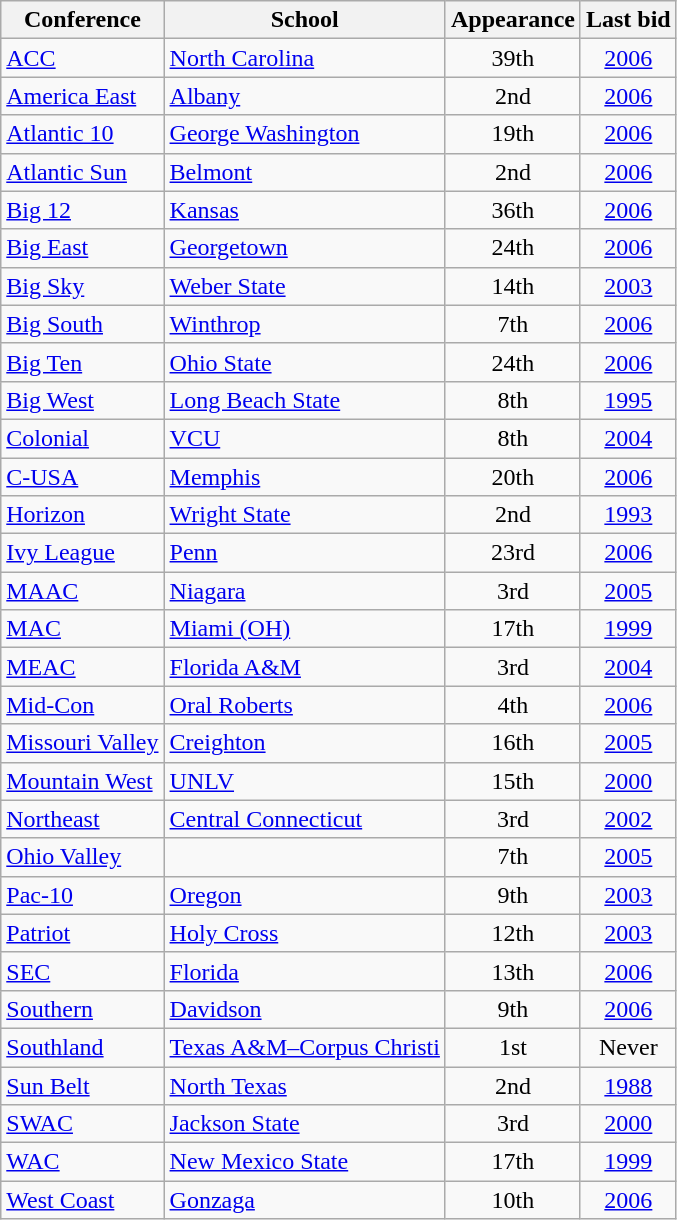<table class="wikitable sortable" style="text-align: center;">
<tr>
<th>Conference</th>
<th>School</th>
<th data-sort-type="number">Appearance</th>
<th>Last bid</th>
</tr>
<tr>
<td align=left><a href='#'>ACC</a></td>
<td align=left><a href='#'>North Carolina</a></td>
<td>39th</td>
<td><a href='#'>2006</a></td>
</tr>
<tr>
<td align=left><a href='#'>America East</a></td>
<td align=left><a href='#'>Albany</a></td>
<td>2nd</td>
<td><a href='#'>2006</a></td>
</tr>
<tr>
<td align=left><a href='#'>Atlantic 10</a></td>
<td align=left><a href='#'>George Washington</a></td>
<td>19th</td>
<td><a href='#'>2006</a></td>
</tr>
<tr>
<td align=left><a href='#'>Atlantic Sun</a></td>
<td align=left><a href='#'>Belmont</a></td>
<td>2nd</td>
<td><a href='#'>2006</a></td>
</tr>
<tr>
<td align=left><a href='#'>Big 12</a></td>
<td align=left><a href='#'>Kansas</a></td>
<td>36th</td>
<td><a href='#'>2006</a></td>
</tr>
<tr>
<td align=left><a href='#'>Big East</a></td>
<td align=left><a href='#'>Georgetown</a></td>
<td>24th</td>
<td><a href='#'>2006</a></td>
</tr>
<tr>
<td align=left><a href='#'>Big Sky</a></td>
<td align=left><a href='#'>Weber State</a></td>
<td>14th</td>
<td><a href='#'>2003</a></td>
</tr>
<tr>
<td align=left><a href='#'>Big South</a></td>
<td align=left><a href='#'>Winthrop</a></td>
<td>7th</td>
<td><a href='#'>2006</a></td>
</tr>
<tr>
<td align=left><a href='#'>Big Ten</a></td>
<td align=left><a href='#'>Ohio State</a></td>
<td>24th</td>
<td><a href='#'>2006</a></td>
</tr>
<tr>
<td align=left><a href='#'>Big West</a></td>
<td align=left><a href='#'>Long Beach State</a></td>
<td>8th</td>
<td><a href='#'>1995</a></td>
</tr>
<tr>
<td align=left><a href='#'>Colonial</a></td>
<td align=left><a href='#'>VCU</a></td>
<td>8th</td>
<td><a href='#'>2004</a></td>
</tr>
<tr>
<td align=left><a href='#'>C-USA</a></td>
<td align=left><a href='#'>Memphis</a></td>
<td>20th</td>
<td><a href='#'>2006</a></td>
</tr>
<tr>
<td align=left><a href='#'>Horizon</a></td>
<td align=left><a href='#'>Wright State</a></td>
<td>2nd</td>
<td><a href='#'>1993</a></td>
</tr>
<tr>
<td align=left><a href='#'>Ivy League</a></td>
<td align=left><a href='#'>Penn</a></td>
<td>23rd</td>
<td><a href='#'>2006</a></td>
</tr>
<tr>
<td align=left><a href='#'>MAAC</a></td>
<td align=left><a href='#'>Niagara</a></td>
<td>3rd</td>
<td><a href='#'>2005</a></td>
</tr>
<tr>
<td align=left><a href='#'>MAC</a></td>
<td align=left><a href='#'>Miami (OH)</a></td>
<td>17th</td>
<td><a href='#'>1999</a></td>
</tr>
<tr>
<td align=left><a href='#'>MEAC</a></td>
<td align=left><a href='#'>Florida A&M</a></td>
<td>3rd</td>
<td><a href='#'>2004</a></td>
</tr>
<tr>
<td align=left><a href='#'>Mid-Con</a></td>
<td align=left><a href='#'>Oral Roberts</a></td>
<td>4th</td>
<td><a href='#'>2006</a></td>
</tr>
<tr>
<td align=left><a href='#'>Missouri Valley</a></td>
<td align=left><a href='#'>Creighton</a></td>
<td>16th</td>
<td><a href='#'>2005</a></td>
</tr>
<tr>
<td align=left><a href='#'>Mountain West</a></td>
<td align=left><a href='#'>UNLV</a></td>
<td>15th</td>
<td><a href='#'>2000</a></td>
</tr>
<tr>
<td align=left><a href='#'>Northeast</a></td>
<td align=left><a href='#'>Central Connecticut</a></td>
<td>3rd</td>
<td><a href='#'>2002</a></td>
</tr>
<tr>
<td align=left><a href='#'>Ohio Valley</a></td>
<td align=left></td>
<td>7th</td>
<td><a href='#'>2005</a></td>
</tr>
<tr>
<td align=left><a href='#'>Pac-10</a></td>
<td align=left><a href='#'>Oregon</a></td>
<td>9th</td>
<td><a href='#'>2003</a></td>
</tr>
<tr>
<td align=left><a href='#'>Patriot</a></td>
<td align=left><a href='#'>Holy Cross</a></td>
<td>12th</td>
<td><a href='#'>2003</a></td>
</tr>
<tr>
<td align=left><a href='#'>SEC</a></td>
<td align=left><a href='#'>Florida</a></td>
<td>13th</td>
<td><a href='#'>2006</a></td>
</tr>
<tr>
<td align=left><a href='#'>Southern</a></td>
<td align=left><a href='#'>Davidson</a></td>
<td>9th</td>
<td><a href='#'>2006</a></td>
</tr>
<tr>
<td align=left><a href='#'>Southland</a></td>
<td align=left><a href='#'>Texas A&M–Corpus Christi</a></td>
<td>1st</td>
<td>Never</td>
</tr>
<tr>
<td align=left><a href='#'>Sun Belt</a></td>
<td align=left><a href='#'>North Texas</a></td>
<td>2nd</td>
<td><a href='#'>1988</a></td>
</tr>
<tr>
<td align=left><a href='#'>SWAC</a></td>
<td align=left><a href='#'>Jackson State</a></td>
<td>3rd</td>
<td><a href='#'>2000</a></td>
</tr>
<tr>
<td align=left><a href='#'>WAC</a></td>
<td align=left><a href='#'>New Mexico State</a></td>
<td>17th</td>
<td><a href='#'>1999</a></td>
</tr>
<tr>
<td align=left><a href='#'>West Coast</a></td>
<td align=left><a href='#'>Gonzaga</a></td>
<td>10th</td>
<td><a href='#'>2006</a></td>
</tr>
</table>
